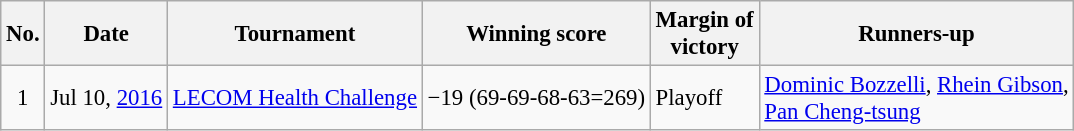<table class="wikitable" style="font-size:95%;">
<tr>
<th>No.</th>
<th>Date</th>
<th>Tournament</th>
<th>Winning score</th>
<th>Margin of<br>victory</th>
<th>Runners-up</th>
</tr>
<tr>
<td align=center>1</td>
<td align=right>Jul 10, <a href='#'>2016</a></td>
<td><a href='#'>LECOM Health Challenge</a></td>
<td>−19 (69-69-68-63=269)</td>
<td>Playoff</td>
<td> <a href='#'>Dominic Bozzelli</a>,  <a href='#'>Rhein Gibson</a>,<br> <a href='#'>Pan Cheng-tsung</a></td>
</tr>
</table>
